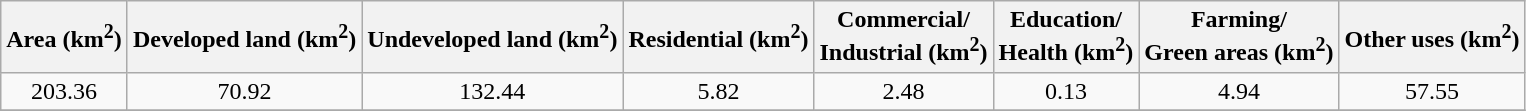<table class="wikitable" style="text-align: center;">
<tr>
<th>Area (km<sup>2</sup>)</th>
<th>Developed land (km<sup>2</sup>)</th>
<th>Undeveloped land (km<sup>2</sup>)</th>
<th>Residential (km<sup>2</sup>)</th>
<th>Commercial/<br> Industrial (km<sup>2</sup>)</th>
<th>Education/<br> Health (km<sup>2</sup>)</th>
<th>Farming/<br> Green areas (km<sup>2</sup>)</th>
<th>Other uses (km<sup>2</sup>)</th>
</tr>
<tr>
<td>203.36</td>
<td>70.92</td>
<td>132.44</td>
<td>5.82</td>
<td>2.48</td>
<td>0.13</td>
<td>4.94</td>
<td>57.55</td>
</tr>
<tr>
</tr>
</table>
